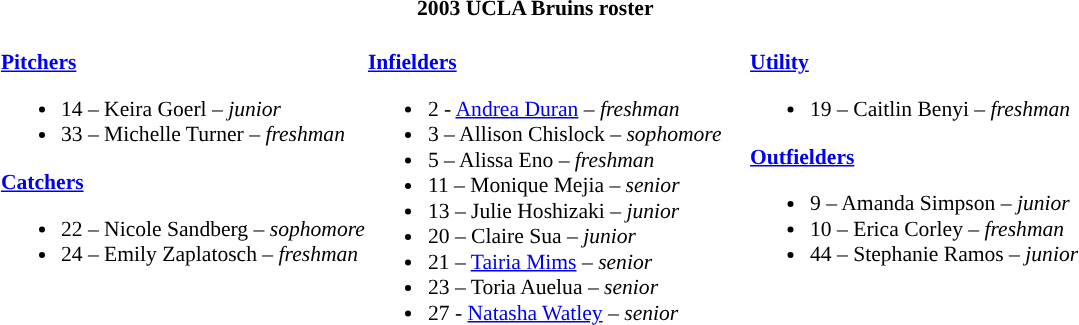<table class="toccolours" style="border-collapse:collapse; font-size:90%;">
<tr>
<th colspan=9>2003 UCLA Bruins roster</th>
</tr>
<tr>
<td width="03"> </td>
<td valign="top"><br><strong><a href='#'>Pitchers</a></strong><ul><li>14 – Keira Goerl – <em>junior</em></li><li>33 – Michelle Turner – <em>freshman</em></li></ul><strong><a href='#'>Catchers</a></strong><ul><li>22 – Nicole Sandberg – <em>sophomore</em></li><li>24 – Emily Zaplatosch – <em>freshman</em></li></ul></td>
<td valign="top"><br><strong><a href='#'>Infielders</a></strong><ul><li>2 - <a href='#'>Andrea Duran</a> – <em>freshman</em></li><li>3 – Allison Chislock – <em>sophomore</em></li><li>5 – Alissa Eno – <em>freshman</em></li><li>11 – Monique Mejia – <em>senior</em></li><li>13 – Julie Hoshizaki – <em>junior</em></li><li>20 – Claire Sua – <em>junior</em></li><li>21 – <a href='#'>Tairia Mims</a> – <em>senior</em></li><li>23 – Toria Auelua – <em>senior</em></li><li>27 - <a href='#'>Natasha Watley</a> – <em>senior</em></li></ul></td>
<td width="15"> </td>
<td valign="top"><br><strong><a href='#'>Utility</a></strong><ul><li>19 – Caitlin Benyi – <em>freshman</em></li></ul><strong><a href='#'>Outfielders</a></strong><ul><li>9 – Amanda Simpson – <em>junior</em></li><li>10 – Erica Corley – <em>freshman</em></li><li>44 – Stephanie Ramos – <em>junior</em></li></ul></td>
</tr>
</table>
